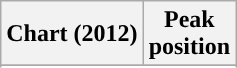<table class="wikitable sortable plainrowheaders" style="text-align:center">
<tr>
<th scope=col>Chart (2012)</th>
<th scope="col">Peak<br>position</th>
</tr>
<tr>
</tr>
<tr>
</tr>
<tr>
</tr>
<tr>
</tr>
<tr>
</tr>
<tr>
</tr>
</table>
